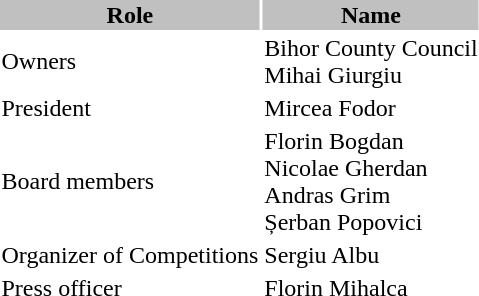<table class="toccolours">
<tr>
<th style="background:silver;">Role</th>
<th style="background:silver;">Name</th>
</tr>
<tr>
<td>Owners</td>
<td> Bihor County Council<br> Mihai Giurgiu</td>
</tr>
<tr>
<td>President</td>
<td> Mircea Fodor</td>
</tr>
<tr>
<td>Board members</td>
<td> Florin Bogdan <br>  Nicolae Gherdan <br>  Andras Grim <br>  Șerban Popovici</td>
</tr>
<tr>
<td>Organizer of Competitions</td>
<td> Sergiu Albu</td>
</tr>
<tr>
<td>Press officer</td>
<td> Florin Mihalca</td>
</tr>
</table>
